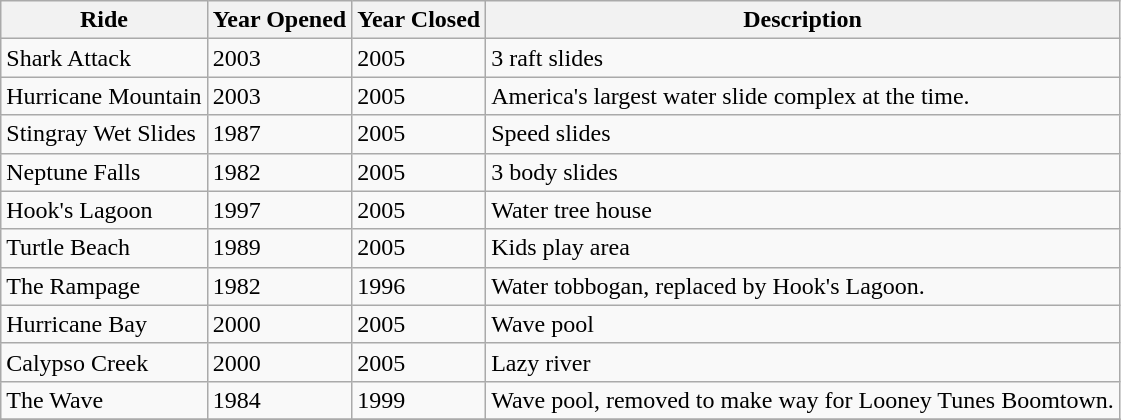<table class="wikitable sortable">
<tr>
<th>Ride</th>
<th>Year Opened</th>
<th>Year Closed</th>
<th class="unsortable">Description</th>
</tr>
<tr>
<td>Shark Attack</td>
<td>2003</td>
<td>2005</td>
<td>3 raft slides</td>
</tr>
<tr>
<td>Hurricane Mountain</td>
<td>2003</td>
<td>2005</td>
<td>America's largest water slide complex at the time.</td>
</tr>
<tr>
<td>Stingray Wet Slides</td>
<td>1987</td>
<td>2005</td>
<td>Speed slides</td>
</tr>
<tr>
<td>Neptune Falls</td>
<td>1982</td>
<td>2005</td>
<td>3 body slides</td>
</tr>
<tr>
<td>Hook's Lagoon</td>
<td>1997</td>
<td>2005</td>
<td>Water tree house</td>
</tr>
<tr>
<td>Turtle Beach</td>
<td>1989</td>
<td>2005</td>
<td>Kids play area</td>
</tr>
<tr>
<td>The Rampage</td>
<td>1982</td>
<td>1996</td>
<td>Water tobbogan, replaced by Hook's Lagoon.</td>
</tr>
<tr>
<td>Hurricane Bay</td>
<td>2000</td>
<td>2005</td>
<td>Wave pool</td>
</tr>
<tr>
<td>Calypso Creek</td>
<td>2000</td>
<td>2005</td>
<td>Lazy river</td>
</tr>
<tr>
<td>The Wave</td>
<td>1984</td>
<td>1999</td>
<td>Wave pool, removed to make way for Looney Tunes Boomtown.</td>
</tr>
<tr>
</tr>
</table>
